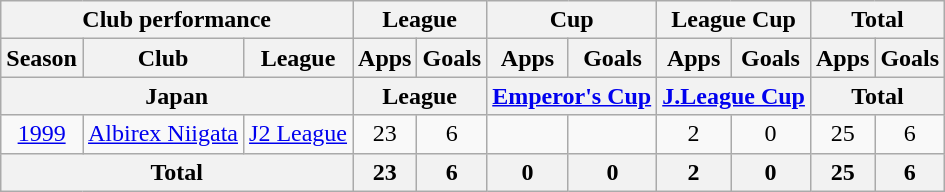<table class="wikitable" style="text-align:center;">
<tr>
<th colspan=3>Club performance</th>
<th colspan=2>League</th>
<th colspan=2>Cup</th>
<th colspan=2>League Cup</th>
<th colspan=2>Total</th>
</tr>
<tr>
<th>Season</th>
<th>Club</th>
<th>League</th>
<th>Apps</th>
<th>Goals</th>
<th>Apps</th>
<th>Goals</th>
<th>Apps</th>
<th>Goals</th>
<th>Apps</th>
<th>Goals</th>
</tr>
<tr>
<th colspan=3>Japan</th>
<th colspan=2>League</th>
<th colspan=2><a href='#'>Emperor's Cup</a></th>
<th colspan=2><a href='#'>J.League Cup</a></th>
<th colspan=2>Total</th>
</tr>
<tr>
<td><a href='#'>1999</a></td>
<td><a href='#'>Albirex Niigata</a></td>
<td><a href='#'>J2 League</a></td>
<td>23</td>
<td>6</td>
<td></td>
<td></td>
<td>2</td>
<td>0</td>
<td>25</td>
<td>6</td>
</tr>
<tr>
<th colspan=3>Total</th>
<th>23</th>
<th>6</th>
<th>0</th>
<th>0</th>
<th>2</th>
<th>0</th>
<th>25</th>
<th>6</th>
</tr>
</table>
